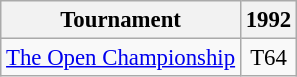<table class="wikitable" style="font-size:95%;text-align:center;">
<tr>
<th>Tournament</th>
<th>1992</th>
</tr>
<tr>
<td align=left><a href='#'>The Open Championship</a></td>
<td>T64</td>
</tr>
</table>
